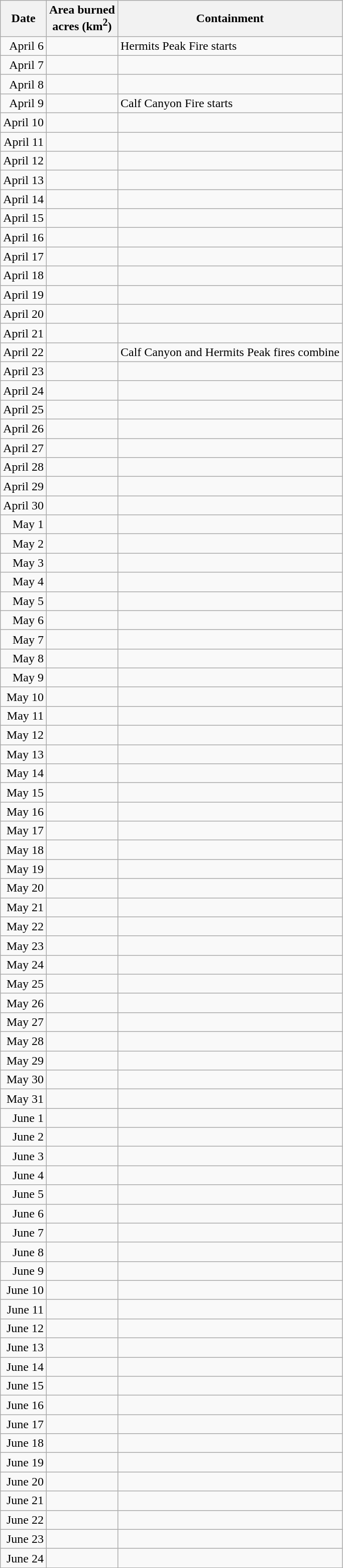<table class="wikitable sortable" style="text-align: right;">
<tr>
<th>Date</th>
<th>Area burned<br>acres (km<sup>2</sup>)</th>
<th>Containment</th>
</tr>
<tr>
<td>April 6</td>
<td></td>
<td style="text-align: left;"> Hermits Peak Fire starts</td>
</tr>
<tr>
<td>April 7</td>
<td></td>
<td style="text-align: left;"></td>
</tr>
<tr>
<td>April 8</td>
<td></td>
<td style="text-align: left;"></td>
</tr>
<tr>
<td>April 9</td>
<td></td>
<td style="text-align: left;">Calf Canyon Fire starts</td>
</tr>
<tr>
<td>April 10</td>
<td></td>
<td style="text-align: left;"></td>
</tr>
<tr>
<td>April 11</td>
<td></td>
<td style="text-align: left;"></td>
</tr>
<tr>
<td>April 12</td>
<td></td>
<td style="text-align: left;"></td>
</tr>
<tr>
<td>April 13</td>
<td></td>
<td style="text-align: left;"></td>
</tr>
<tr>
<td>April 14</td>
<td></td>
<td style="text-align: left;"></td>
</tr>
<tr>
<td>April 15</td>
<td></td>
<td style="text-align: left;"></td>
</tr>
<tr>
<td>April 16</td>
<td></td>
<td style="text-align: left;"></td>
</tr>
<tr>
<td>April 17</td>
<td></td>
<td style="text-align: left;"></td>
</tr>
<tr>
<td>April 18</td>
<td></td>
<td style="text-align: left;"></td>
</tr>
<tr>
<td>April 19</td>
<td></td>
<td style="text-align: left;"></td>
</tr>
<tr>
<td>April 20</td>
<td></td>
<td style="text-align: left;"></td>
</tr>
<tr>
<td>April 21</td>
<td></td>
<td style="text-align: left;"></td>
</tr>
<tr>
<td>April 22</td>
<td></td>
<td style="text-align: left;"> Calf Canyon and Hermits Peak fires combine</td>
</tr>
<tr>
<td>April 23</td>
<td></td>
<td style="text-align: left;"></td>
</tr>
<tr>
<td>April 24</td>
<td></td>
<td style="text-align: left;"></td>
</tr>
<tr>
<td>April 25</td>
<td></td>
<td style="text-align: left;"></td>
</tr>
<tr>
<td>April 26</td>
<td></td>
<td style="text-align: left;"></td>
</tr>
<tr>
<td>April 27</td>
<td></td>
<td style="text-align: left;"></td>
</tr>
<tr>
<td>April 28</td>
<td></td>
<td style="text-align: left;"></td>
</tr>
<tr>
<td>April 29</td>
<td></td>
<td style="text-align: left;"></td>
</tr>
<tr>
<td>April 30</td>
<td></td>
<td style="text-align: left;"></td>
</tr>
<tr>
<td>May 1</td>
<td></td>
<td style="text-align: left;"></td>
</tr>
<tr>
<td>May 2</td>
<td></td>
<td style="text-align: left;"></td>
</tr>
<tr>
<td>May 3</td>
<td></td>
<td style="text-align: left;"></td>
</tr>
<tr>
<td>May 4</td>
<td></td>
<td style="text-align: left;"></td>
</tr>
<tr>
<td>May 5</td>
<td></td>
<td style="text-align: left;"></td>
</tr>
<tr>
<td>May 6</td>
<td></td>
<td style="text-align: left;"></td>
</tr>
<tr>
<td>May 7</td>
<td></td>
<td style="text-align: left;"></td>
</tr>
<tr>
<td>May 8</td>
<td></td>
<td style="text-align: left;"></td>
</tr>
<tr>
<td>May 9</td>
<td></td>
<td style="text-align: left;"></td>
</tr>
<tr>
<td>May 10</td>
<td></td>
<td style="text-align: left;"></td>
</tr>
<tr>
<td>May 11</td>
<td></td>
<td style="text-align: left;"></td>
</tr>
<tr>
<td>May 12</td>
<td></td>
<td style="text-align: left;"></td>
</tr>
<tr>
<td>May 13</td>
<td></td>
<td style="text-align: left;"></td>
</tr>
<tr>
<td>May 14</td>
<td></td>
<td style="text-align: left;"></td>
</tr>
<tr>
<td>May 15</td>
<td></td>
<td style="text-align: left;"></td>
</tr>
<tr>
<td>May 16</td>
<td></td>
<td style="text-align: left;"></td>
</tr>
<tr>
<td>May 17</td>
<td></td>
<td style="text-align: left;"></td>
</tr>
<tr>
<td>May 18</td>
<td></td>
<td style="text-align: left;"></td>
</tr>
<tr>
<td>May 19</td>
<td></td>
<td style="text-align: left;"></td>
</tr>
<tr>
<td>May 20</td>
<td></td>
<td style="text-align: left;"></td>
</tr>
<tr>
<td>May 21</td>
<td></td>
<td style="text-align: left;"></td>
</tr>
<tr>
<td>May 22</td>
<td></td>
<td style="text-align: left;"></td>
</tr>
<tr>
<td>May 23</td>
<td></td>
<td style="text-align: left;"></td>
</tr>
<tr>
<td>May 24</td>
<td></td>
<td style="text-align: left;"></td>
</tr>
<tr>
<td>May 25</td>
<td></td>
<td style="text-align: left;"></td>
</tr>
<tr>
<td>May 26</td>
<td></td>
<td style="text-align: left;"></td>
</tr>
<tr>
<td>May 27</td>
<td></td>
<td style="text-align: left;"></td>
</tr>
<tr>
<td>May 28</td>
<td></td>
<td style="text-align: left;"></td>
</tr>
<tr>
<td>May 29</td>
<td></td>
<td style="text-align: left;"></td>
</tr>
<tr>
<td>May 30</td>
<td></td>
<td style="text-align: left;"></td>
</tr>
<tr>
<td>May 31</td>
<td></td>
<td style="text-align: left;"></td>
</tr>
<tr>
<td>June 1</td>
<td></td>
<td style="text-align: left;"></td>
</tr>
<tr>
<td>June 2</td>
<td></td>
<td style="text-align: left;"></td>
</tr>
<tr>
<td>June 3</td>
<td></td>
<td style="text-align: left;"></td>
</tr>
<tr>
<td>June 4</td>
<td></td>
<td style="text-align: left;"></td>
</tr>
<tr>
<td>June 5</td>
<td></td>
<td style="text-align: left;"></td>
</tr>
<tr>
<td>June 6</td>
<td></td>
<td style="text-align: left;"></td>
</tr>
<tr>
<td>June 7</td>
<td></td>
<td style="text-align: left;"></td>
</tr>
<tr>
<td>June 8</td>
<td></td>
<td style="text-align: left;"></td>
</tr>
<tr>
<td>June 9</td>
<td></td>
<td style="text-align: left;"></td>
</tr>
<tr>
<td>June 10</td>
<td></td>
<td style="text-align: left;"></td>
</tr>
<tr>
<td>June 11</td>
<td></td>
<td style="text-align: left;"></td>
</tr>
<tr>
<td>June 12</td>
<td></td>
<td style="text-align: left;"></td>
</tr>
<tr>
<td>June 13</td>
<td></td>
<td style="text-align: left;"></td>
</tr>
<tr>
<td>June 14</td>
<td></td>
<td style="text-align: left;"></td>
</tr>
<tr>
<td>June 15</td>
<td></td>
<td style="text-align: left;"></td>
</tr>
<tr>
<td>June 16</td>
<td></td>
<td style="text-align: left;"></td>
</tr>
<tr>
<td>June 17</td>
<td></td>
<td style="text-align: left;"></td>
</tr>
<tr>
<td>June 18</td>
<td></td>
<td style="text-align: left;"></td>
</tr>
<tr>
<td>June 19</td>
<td></td>
<td style="text-align: left;"></td>
</tr>
<tr>
<td>June 20</td>
<td></td>
<td style="text-align: left;"></td>
</tr>
<tr>
<td>June 21</td>
<td></td>
<td style="text-align: left;"></td>
</tr>
<tr>
<td>June 22</td>
<td></td>
<td style="text-align: left;"></td>
</tr>
<tr>
<td>June 23</td>
<td></td>
<td style="text-align: left;"></td>
</tr>
<tr>
<td>June 24</td>
<td></td>
<td style="text-align: left;"></td>
</tr>
</table>
